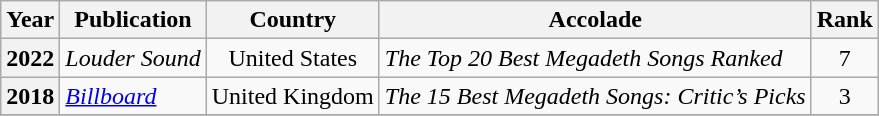<table class="wikitable plainrowheaders" style="text-align:left;">
<tr>
<th scope="col">Year</th>
<th scope="col">Publication</th>
<th scope="col">Country</th>
<th scope="col">Accolade</th>
<th scope="col">Rank</th>
</tr>
<tr>
<th scope="row">2022</th>
<td><em>Louder Sound</em></td>
<td style="text-align:center;">United States</td>
<td><em>The Top 20 Best Megadeth Songs Ranked</em></td>
<td style="text-align:center;">7</td>
</tr>
<tr>
<th scope="row">2018</th>
<td><em><a href='#'>Billboard</a></em></td>
<td style="text-align:center;">United Kingdom</td>
<td><em>The 15 Best Megadeth Songs: Critic’s Picks</em></td>
<td style="text-align:center;">3</td>
</tr>
<tr>
</tr>
</table>
